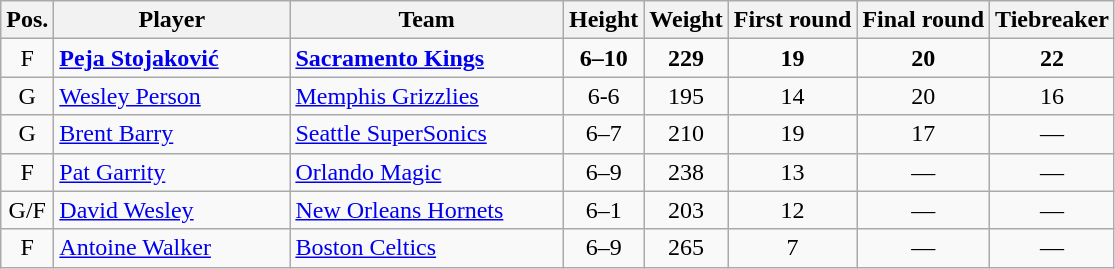<table class="wikitable">
<tr>
<th>Pos.</th>
<th style="width:150px;">Player</th>
<th width=175>Team</th>
<th>Height</th>
<th>Weight</th>
<th>First round</th>
<th>Final round</th>
<th>Tiebreaker</th>
</tr>
<tr>
<td style="text-align:center">F</td>
<td><strong><a href='#'>Peja Stojaković</a></strong></td>
<td><strong><a href='#'>Sacramento Kings</a></strong></td>
<td align=center><strong>6–10</strong></td>
<td align=center><strong>229</strong></td>
<td align=center><strong>19</strong></td>
<td align=center><strong>20</strong></td>
<td align=center><strong>22</strong></td>
</tr>
<tr>
<td style="text-align:center">G</td>
<td><a href='#'>Wesley Person</a></td>
<td><a href='#'>Memphis Grizzlies</a></td>
<td align=center>6-6</td>
<td align=center>195</td>
<td align=center>14</td>
<td align=center>20</td>
<td align=center>16</td>
</tr>
<tr>
<td style="text-align:center">G</td>
<td><a href='#'>Brent Barry</a></td>
<td><a href='#'>Seattle SuperSonics</a></td>
<td align=center>6–7</td>
<td align=center>210</td>
<td align=center>19</td>
<td align=center>17</td>
<td align=center>—</td>
</tr>
<tr>
<td style="text-align:center">F</td>
<td><a href='#'>Pat Garrity</a></td>
<td><a href='#'>Orlando Magic</a></td>
<td align=center>6–9</td>
<td align=center>238</td>
<td align=center>13</td>
<td align=center>—</td>
<td align=center>—</td>
</tr>
<tr>
<td style="text-align:center">G/F</td>
<td><a href='#'>David Wesley</a></td>
<td><a href='#'>New Orleans Hornets</a></td>
<td align=center>6–1</td>
<td align=center>203</td>
<td align=center>12</td>
<td align=center>—</td>
<td align=center>—</td>
</tr>
<tr>
<td style="text-align:center">F</td>
<td><a href='#'>Antoine Walker</a></td>
<td><a href='#'>Boston Celtics</a></td>
<td align=center>6–9</td>
<td align=center>265</td>
<td align=center>7</td>
<td align=center>—</td>
<td align=center>—</td>
</tr>
</table>
